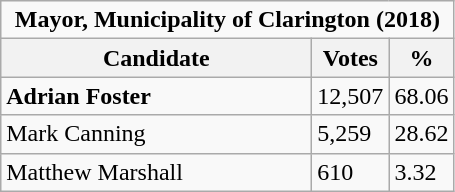<table class="wikitable">
<tr>
<td Colspan="3" align="center"><strong>Mayor, Municipality of Clarington (2018)</strong></td>
</tr>
<tr>
<th bgcolor="#DDDDFF" width="200px">Candidate</th>
<th bgcolor="#DDDDFF">Votes</th>
<th bgcolor="#DDDDFF">%</th>
</tr>
<tr>
<td><strong>Adrian Foster</strong></td>
<td>12,507</td>
<td>68.06</td>
</tr>
<tr>
<td>Mark Canning</td>
<td>5,259</td>
<td>28.62</td>
</tr>
<tr>
<td>Matthew Marshall</td>
<td>610</td>
<td>3.32</td>
</tr>
</table>
